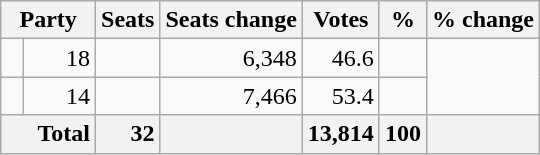<table class="wikitable sortable">
<tr>
<th colspan=2>Party</th>
<th>Seats</th>
<th>Seats change</th>
<th>Votes</th>
<th>%</th>
<th>% change</th>
</tr>
<tr>
<td></td>
<td align=right>18</td>
<td align=right></td>
<td align=right>6,348</td>
<td align=right>46.6</td>
<td align=right></td>
</tr>
<tr>
<td></td>
<td align=right>14</td>
<td align=right></td>
<td align=right>7,466</td>
<td align=right>53.4</td>
<td align=right></td>
</tr>
<tr class="sortbottom" style="font-weight: bold; text-align: right; background: #f2f2f2;">
<th colspan="2" style="padding-left: 1.5em; text-align: left;">Total</th>
<td align=right>32</td>
<td align=right></td>
<td align=right>13,814</td>
<td align=right>100</td>
<td align=right></td>
</tr>
</table>
